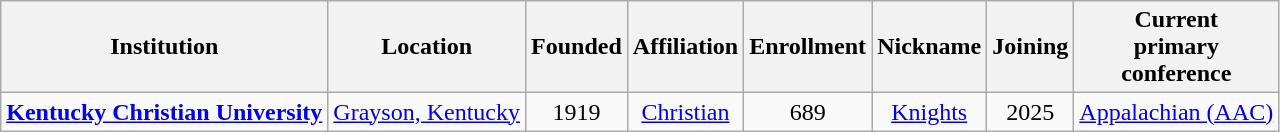<table class="wikitable sortable" style="text-align:center">
<tr>
<th>Institution</th>
<th>Location</th>
<th>Founded</th>
<th>Affiliation</th>
<th>Enrollment</th>
<th>Nickname</th>
<th>Joining</th>
<th>Current<br>primary<br>conference</th>
</tr>
<tr>
<td><strong><a href='#'>Kentucky Christian University</a></strong></td>
<td><a href='#'>Grayson, Kentucky</a></td>
<td>1919</td>
<td><a href='#'>Christian</a></td>
<td>689</td>
<td><a href='#'>Knights</a></td>
<td>2025</td>
<td><a href='#'>Appalachian (AAC)</a></td>
</tr>
</table>
